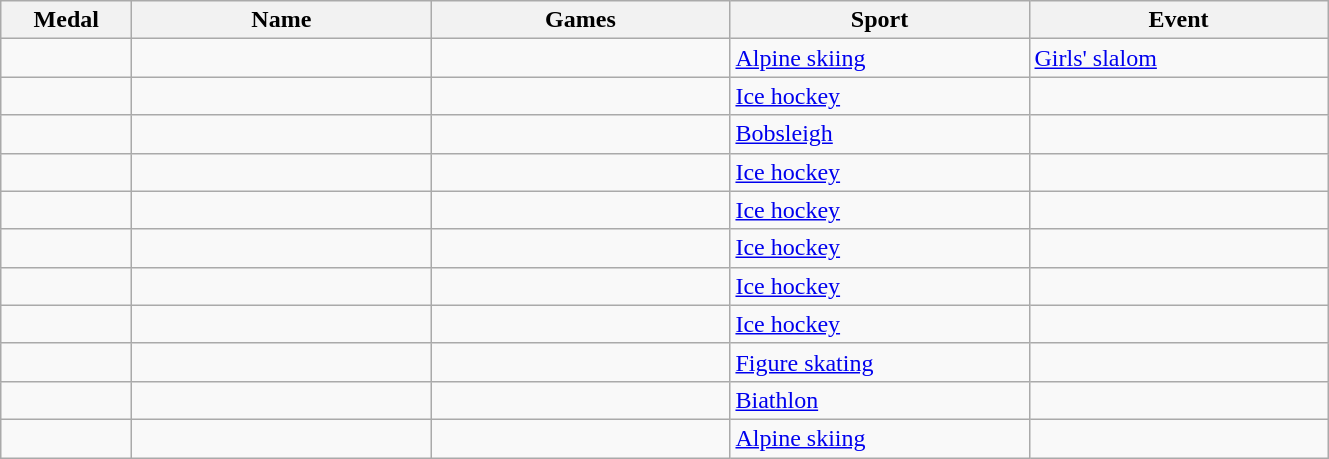<table class="wikitable sortable">
<tr>
<th style="width:5em">Medal</th>
<th style="width:12em">Name</th>
<th style="width:12em">Games</th>
<th style="width:12em">Sport</th>
<th style="width:12em">Event</th>
</tr>
<tr>
<td></td>
<td></td>
<td></td>
<td> <a href='#'>Alpine skiing</a></td>
<td><a href='#'>Girls' slalom</a></td>
</tr>
<tr>
<td></td>
<td></td>
<td></td>
<td> <a href='#'>Ice hockey</a></td>
<td></td>
</tr>
<tr>
<td></td>
<td></td>
<td></td>
<td> <a href='#'>Bobsleigh</a></td>
<td></td>
</tr>
<tr>
<td><em></em></td>
<td><em></em></td>
<td></td>
<td> <a href='#'>Ice hockey</a></td>
<td></td>
</tr>
<tr>
<td><em></em></td>
<td><em></em></td>
<td></td>
<td> <a href='#'>Ice hockey</a></td>
<td></td>
</tr>
<tr>
<td><em></em></td>
<td><em></em></td>
<td></td>
<td> <a href='#'>Ice hockey</a></td>
<td></td>
</tr>
<tr>
<td><em></em></td>
<td><em></em></td>
<td></td>
<td> <a href='#'>Ice hockey</a></td>
<td></td>
</tr>
<tr>
<td></td>
<td></td>
<td></td>
<td> <a href='#'>Ice hockey</a></td>
<td></td>
</tr>
<tr>
<td></td>
<td></td>
<td></td>
<td> <a href='#'>Figure skating</a></td>
<td></td>
</tr>
<tr>
<td></td>
<td></td>
<td></td>
<td> <a href='#'>Biathlon</a></td>
<td></td>
</tr>
<tr>
<td></td>
<td></td>
<td></td>
<td> <a href='#'>Alpine skiing</a></td>
<td></td>
</tr>
</table>
